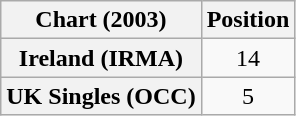<table class="wikitable plainrowheaders" style="text-align:center">
<tr>
<th scope="col">Chart (2003)</th>
<th scope="col">Position</th>
</tr>
<tr>
<th scope="row">Ireland (IRMA)</th>
<td>14</td>
</tr>
<tr>
<th scope="row">UK Singles (OCC)</th>
<td>5</td>
</tr>
</table>
